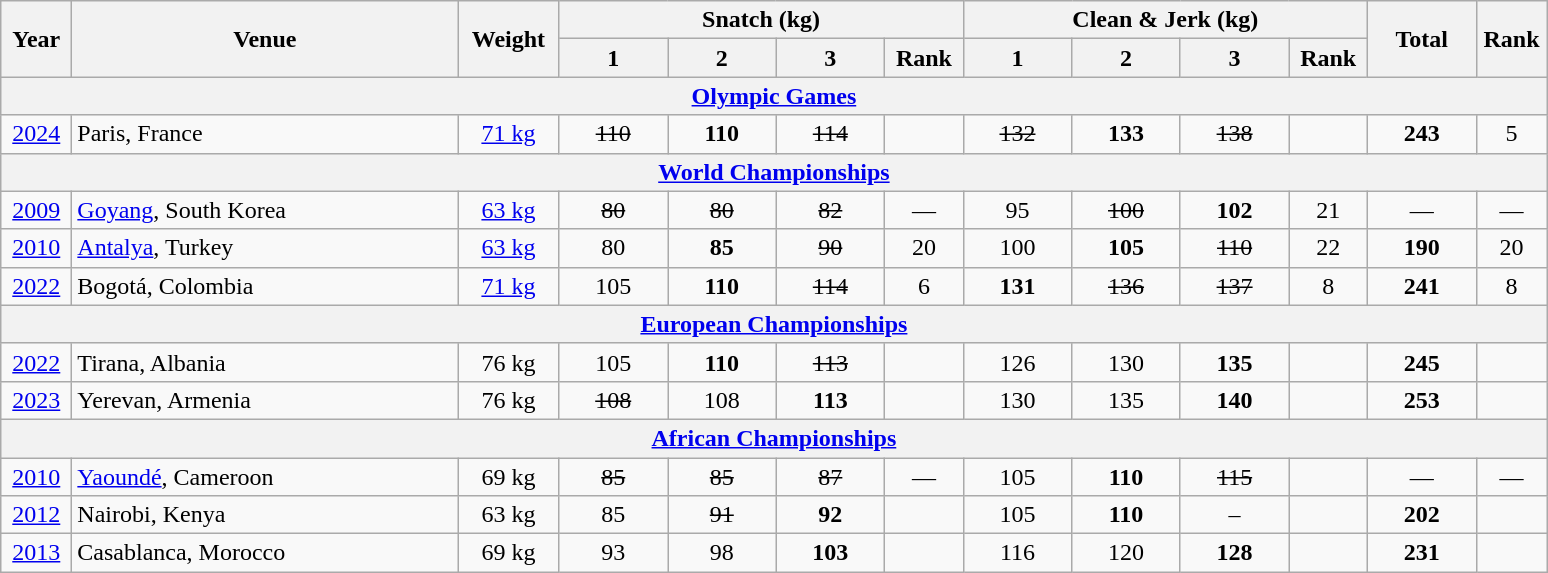<table class = "wikitable" style="text-align:center;">
<tr>
<th rowspan=2 width=40>Year</th>
<th rowspan=2 width=250>Venue</th>
<th rowspan=2 width=60>Weight</th>
<th colspan=4>Snatch (kg)</th>
<th colspan=4>Clean & Jerk (kg)</th>
<th rowspan=2 width=65>Total</th>
<th rowspan=2 width=40>Rank</th>
</tr>
<tr>
<th width=65>1</th>
<th width=65>2</th>
<th width=65>3</th>
<th width=45>Rank</th>
<th width=65>1</th>
<th width=65>2</th>
<th width=65>3</th>
<th width=45>Rank</th>
</tr>
<tr>
<th colspan=13><a href='#'>Olympic Games</a></th>
</tr>
<tr>
<td><a href='#'>2024</a></td>
<td align=left>Paris, France</td>
<td><a href='#'>71 kg</a></td>
<td><s>110</s></td>
<td><strong>110</strong></td>
<td><s>114</s></td>
<td></td>
<td><s>132</s></td>
<td><strong>133</strong></td>
<td><s>138</s></td>
<td></td>
<td><strong>243</strong></td>
<td>5</td>
</tr>
<tr>
<th colspan=13><a href='#'>World Championships</a></th>
</tr>
<tr>
<td><a href='#'>2009</a></td>
<td align=left><a href='#'>Goyang</a>, South Korea</td>
<td><a href='#'>63 kg</a></td>
<td><s> 80</s></td>
<td><s> 80</s></td>
<td><s> 82</s></td>
<td>—</td>
<td>95</td>
<td><s>100</s></td>
<td><strong>102</strong></td>
<td>21</td>
<td>—</td>
<td>—</td>
</tr>
<tr>
<td><a href='#'>2010</a></td>
<td align=left><a href='#'>Antalya</a>, Turkey</td>
<td><a href='#'>63 kg</a></td>
<td>80</td>
<td><strong>85</strong></td>
<td><s>90</s></td>
<td>20</td>
<td>100</td>
<td><strong>105</strong></td>
<td><s>110</s></td>
<td>22</td>
<td><strong>190</strong></td>
<td>20</td>
</tr>
<tr>
<td><a href='#'>2022</a></td>
<td align=left>Bogotá, Colombia</td>
<td><a href='#'>71 kg</a></td>
<td>105</td>
<td><strong>110</strong></td>
<td><s>114</s></td>
<td>6</td>
<td><strong>131</strong></td>
<td><s>136</s></td>
<td><s>137</s></td>
<td>8</td>
<td><strong>241</strong></td>
<td>8</td>
</tr>
<tr>
<th colspan=13><a href='#'>European Championships</a></th>
</tr>
<tr>
<td><a href='#'>2022</a></td>
<td align=left>Tirana, Albania</td>
<td>76 kg</td>
<td>105</td>
<td><strong>110</strong></td>
<td><s>113</s></td>
<td></td>
<td>126</td>
<td>130</td>
<td><strong>135</strong></td>
<td></td>
<td><strong>245</strong></td>
<td></td>
</tr>
<tr>
<td><a href='#'>2023</a></td>
<td align=left>Yerevan, Armenia</td>
<td>76 kg</td>
<td><s>108</s></td>
<td>108</td>
<td><strong>113</strong></td>
<td></td>
<td>130</td>
<td>135</td>
<td><strong>140</strong></td>
<td></td>
<td><strong>253</strong></td>
<td></td>
</tr>
<tr>
<th colspan=13><a href='#'>African Championships</a></th>
</tr>
<tr>
<td><a href='#'>2010</a></td>
<td align=left><a href='#'>Yaoundé</a>, Cameroon</td>
<td>69 kg</td>
<td><s>85</s></td>
<td><s>85</s></td>
<td><s>87</s></td>
<td>—</td>
<td>105</td>
<td><strong>110</strong></td>
<td><s>115</s></td>
<td></td>
<td>—</td>
<td>—</td>
</tr>
<tr>
<td><a href='#'>2012</a></td>
<td align=left>Nairobi, Kenya</td>
<td>63 kg</td>
<td>85</td>
<td><s>91</s></td>
<td><strong>92</strong></td>
<td></td>
<td>105</td>
<td><strong>110</strong></td>
<td>–</td>
<td></td>
<td><strong>202</strong></td>
<td></td>
</tr>
<tr>
<td><a href='#'>2013</a></td>
<td align=left>Casablanca, Morocco</td>
<td>69 kg</td>
<td>93</td>
<td>98</td>
<td><strong>103</strong></td>
<td></td>
<td>116</td>
<td>120</td>
<td><strong>128</strong></td>
<td></td>
<td><strong>231</strong></td>
<td></td>
</tr>
</table>
